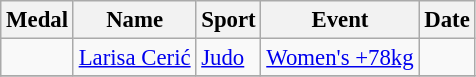<table class="wikitable sortable" style="font-size: 95%">
<tr>
<th>Medal</th>
<th>Name</th>
<th>Sport</th>
<th>Event</th>
<th>Date</th>
</tr>
<tr>
<td></td>
<td><a href='#'>Larisa Cerić</a></td>
<td><a href='#'>Judo</a></td>
<td><a href='#'>Women's +78kg</a></td>
<td></td>
</tr>
<tr>
</tr>
</table>
